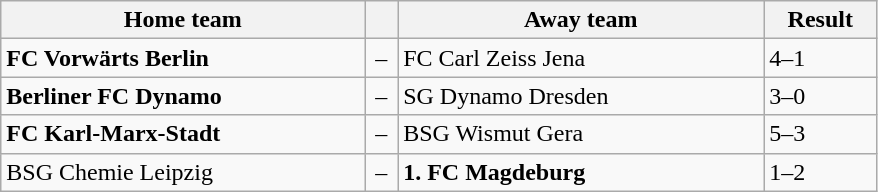<table class="wikitable" style="width:585px;" border="1">
<tr>
<th style="width:250px;" align="left">Home team</th>
<th style="width:15px;"></th>
<th style="width:250px;" align="left">Away team</th>
<th style="width:70px;" align="center;">Result</th>
</tr>
<tr>
<td><strong>FC Vorwärts Berlin</strong></td>
<td align="center">–</td>
<td>FC Carl Zeiss Jena</td>
<td>4–1</td>
</tr>
<tr>
<td><strong>Berliner FC Dynamo</strong></td>
<td align="center">–</td>
<td>SG Dynamo Dresden</td>
<td>3–0</td>
</tr>
<tr>
<td><strong>FC Karl-Marx-Stadt</strong></td>
<td align="center">–</td>
<td>BSG Wismut Gera</td>
<td>5–3</td>
</tr>
<tr>
<td>BSG Chemie Leipzig</td>
<td align="center">–</td>
<td><strong>1. FC Magdeburg</strong></td>
<td>1–2</td>
</tr>
</table>
